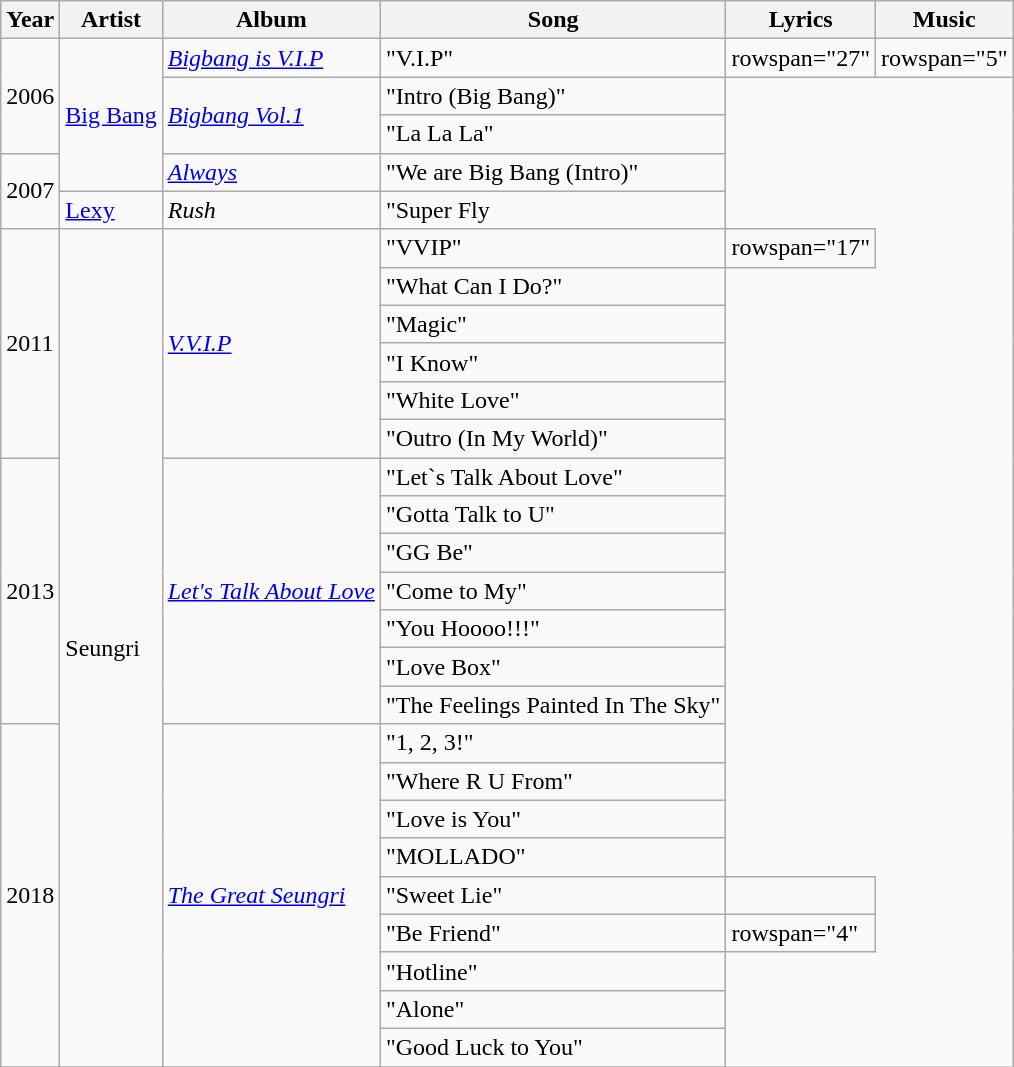<table class="wikitable sortable">
<tr>
<th>Year</th>
<th>Artist</th>
<th>Album</th>
<th>Song</th>
<th>Lyrics</th>
<th>Music</th>
</tr>
<tr>
<td rowspan="3">2006</td>
<td rowspan="4"><a href='#'>Big Bang</a></td>
<td><em><a href='#'>Bigbang is V.I.P</a></em></td>
<td>"V.I.P"</td>
<td>rowspan="27" </td>
<td>rowspan="5" </td>
</tr>
<tr>
<td rowspan="2"><em><a href='#'>Bigbang Vol.1</a></em></td>
<td>"Intro (Big Bang)"</td>
</tr>
<tr>
<td>"La La La"</td>
</tr>
<tr>
<td rowspan="2">2007</td>
<td><em><a href='#'>Always</a></em></td>
<td>"We are Big Bang (Intro)"</td>
</tr>
<tr>
<td><a href='#'>Lexy</a></td>
<td><em>Rush</em></td>
<td>"Super Fly</td>
</tr>
<tr>
<td rowspan="6">2011</td>
<td rowspan="22">Seungri</td>
<td rowspan="6"><em><a href='#'>V.V.I.P</a></em></td>
<td>"VVIP"</td>
<td>rowspan="17" </td>
</tr>
<tr>
<td>"What Can I Do?"</td>
</tr>
<tr>
<td>"Magic"</td>
</tr>
<tr>
<td>"I Know"</td>
</tr>
<tr>
<td>"White Love"</td>
</tr>
<tr>
<td>"Outro (In My World)"</td>
</tr>
<tr>
<td rowspan="7">2013</td>
<td rowspan="7"><em><a href='#'>Let's Talk About Love</a></em></td>
<td>"Let`s Talk About Love"</td>
</tr>
<tr>
<td>"Gotta Talk to U"</td>
</tr>
<tr>
<td>"GG Be"</td>
</tr>
<tr>
<td>"Come to My"</td>
</tr>
<tr>
<td>"You Hoooo!!!"</td>
</tr>
<tr>
<td>"Love Box"</td>
</tr>
<tr>
<td>"The Feelings Painted In The Sky"</td>
</tr>
<tr>
<td rowspan="9">2018</td>
<td rowspan="9"><em><a href='#'>The Great Seungri</a></em></td>
<td>"1, 2, 3!"</td>
</tr>
<tr>
<td>"Where R U From"</td>
</tr>
<tr>
<td>"Love is You"</td>
</tr>
<tr>
<td>"MOLLADO"</td>
</tr>
<tr>
<td>"Sweet Lie"</td>
<td></td>
</tr>
<tr>
<td>"Be Friend"</td>
<td>rowspan="4" </td>
</tr>
<tr>
<td>"Hotline"</td>
</tr>
<tr>
<td>"Alone"</td>
</tr>
<tr>
<td>"Good Luck to You"</td>
</tr>
<tr>
</tr>
</table>
